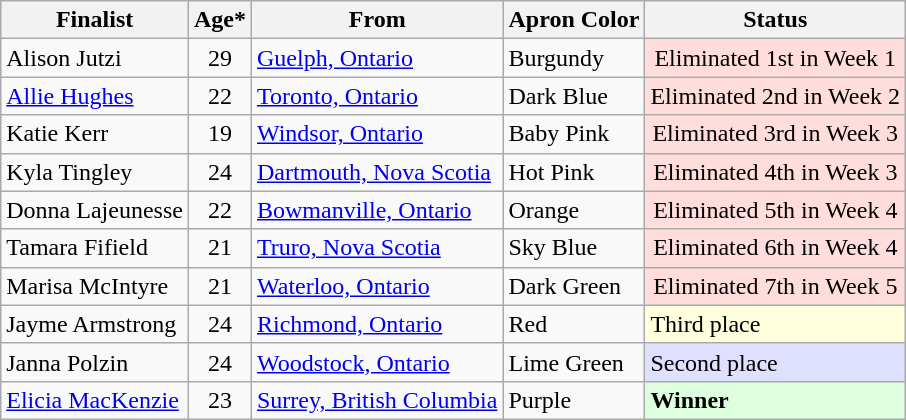<table class="wikitable">
<tr>
<th>Finalist</th>
<th>Age*</th>
<th>From</th>
<th>Apron Color</th>
<th>Status</th>
</tr>
<tr>
<td>Alison Jutzi</td>
<td align="center">29</td>
<td><a href='#'>Guelph, Ontario</a></td>
<td>Burgundy</td>
<td style="background:#ffdddd;" align="center">Eliminated 1st in Week 1</td>
</tr>
<tr>
<td><a href='#'>Allie Hughes</a></td>
<td align="center">22</td>
<td><a href='#'>Toronto, Ontario</a></td>
<td>Dark Blue</td>
<td style="background:#ffdddd;" align="center">Eliminated 2nd in Week 2</td>
</tr>
<tr>
<td>Katie Kerr</td>
<td align="center">19</td>
<td><a href='#'>Windsor, Ontario</a></td>
<td>Baby Pink</td>
<td style="background:#ffdddd;" align="center">Eliminated 3rd in Week 3</td>
</tr>
<tr>
<td>Kyla Tingley</td>
<td align="center">24</td>
<td><a href='#'>Dartmouth, Nova Scotia</a></td>
<td>Hot Pink</td>
<td style="background:#ffdddd;" align="center">Eliminated 4th in Week 3</td>
</tr>
<tr>
<td>Donna Lajeunesse</td>
<td align="center">22</td>
<td><a href='#'>Bowmanville, Ontario</a></td>
<td>Orange</td>
<td style="background:#ffdddd;" align="center">Eliminated 5th in Week 4</td>
</tr>
<tr>
<td>Tamara Fifield</td>
<td align="center">21</td>
<td><a href='#'>Truro, Nova Scotia</a></td>
<td>Sky Blue</td>
<td style="background:#ffdddd;" align="center">Eliminated 6th in Week 4</td>
</tr>
<tr>
<td>Marisa McIntyre</td>
<td align="center">21</td>
<td><a href='#'>Waterloo, Ontario</a></td>
<td>Dark Green</td>
<td style="background:#ffdddd;" align="center">Eliminated 7th in Week 5</td>
</tr>
<tr>
<td>Jayme Armstrong</td>
<td align="center">24</td>
<td><a href='#'>Richmond, Ontario</a></td>
<td>Red</td>
<td style="background:#ffffdd;">Third place</td>
</tr>
<tr>
<td>Janna Polzin</td>
<td align="center">24</td>
<td><a href='#'>Woodstock, Ontario</a></td>
<td>Lime Green</td>
<td style="background:#dfdfff;">Second place</td>
</tr>
<tr>
<td><a href='#'>Elicia MacKenzie</a></td>
<td align="center">23</td>
<td><a href='#'>Surrey, British Columbia</a></td>
<td>Purple</td>
<td style="background:#ddffdd;"><strong>Winner</strong></td>
</tr>
</table>
